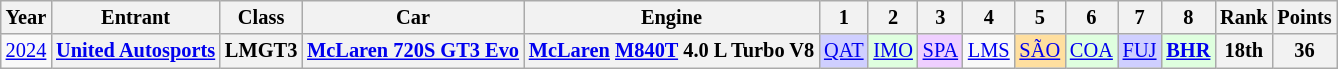<table class="wikitable" style="text-align:center; font-size:85%">
<tr>
<th>Year</th>
<th>Entrant</th>
<th>Class</th>
<th>Car</th>
<th>Engine</th>
<th>1</th>
<th>2</th>
<th>3</th>
<th>4</th>
<th>5</th>
<th>6</th>
<th>7</th>
<th>8</th>
<th>Rank</th>
<th>Points</th>
</tr>
<tr>
<td><a href='#'>2024</a></td>
<th nowrap><a href='#'>United Autosports</a></th>
<th>LMGT3</th>
<th nowrap><a href='#'>McLaren 720S GT3 Evo</a></th>
<th nowrap><a href='#'>McLaren</a> <a href='#'>M840T</a> 4.0 L Turbo V8</th>
<td style="background:#CFCFFF;"><a href='#'>QAT</a><br></td>
<td style="background:#DFFFDF;"><a href='#'>IMO</a><br></td>
<td style="background:#EFCFFF;"><a href='#'>SPA</a><br></td>
<td style="background:#;"><a href='#'>LMS</a></td>
<td style="background:#FFDF9F;"><a href='#'>SÃO</a><br></td>
<td style="background:#DFFFDF;"><a href='#'>COA</a><br></td>
<td style="background:#CFCFFF;"><a href='#'>FUJ</a><br></td>
<td style="background:#DFFFDF;"><strong><a href='#'>BHR</a></strong><br></td>
<th>18th</th>
<th>36</th>
</tr>
</table>
